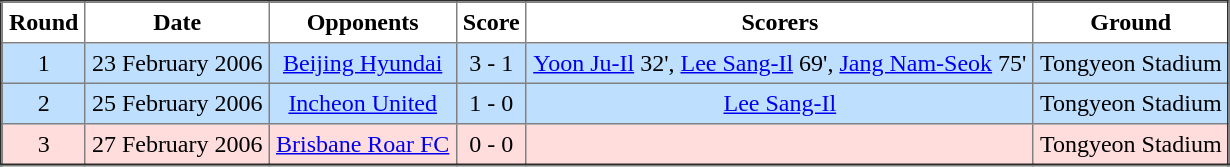<table border="2" cellpadding="4" style="border-collapse:collapse; text-align:center;">
<tr>
<th><strong>Round</strong></th>
<th><strong>Date</strong></th>
<th><strong>Opponents</strong></th>
<th><strong>Score</strong></th>
<th><strong>Scorers</strong></th>
<th><strong>Ground</strong></th>
</tr>
<tr bgcolor="#bfdfff">
<td>1</td>
<td>23 February 2006</td>
<td><a href='#'>Beijing Hyundai</a></td>
<td>3 - 1</td>
<td><a href='#'>Yoon Ju-Il</a> 32', <a href='#'>Lee Sang-Il</a> 69', <a href='#'>Jang Nam-Seok</a> 75'</td>
<td>Tongyeon Stadium</td>
</tr>
<tr bgcolor="#bfdfff">
<td>2</td>
<td>25 February 2006</td>
<td><a href='#'>Incheon United</a></td>
<td>1 - 0</td>
<td><a href='#'>Lee Sang-Il</a></td>
<td>Tongyeon Stadium</td>
</tr>
<tr bgcolor="#ffdddd">
<td>3</td>
<td>27 February 2006</td>
<td><a href='#'>Brisbane Roar FC</a></td>
<td>0 - 0</td>
<td></td>
<td>Tongyeon Stadium</td>
</tr>
</table>
